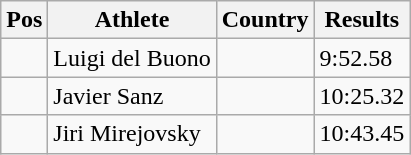<table class="wikitable">
<tr>
<th>Pos</th>
<th>Athlete</th>
<th>Country</th>
<th>Results</th>
</tr>
<tr>
<td align="center"></td>
<td>Luigi del Buono</td>
<td></td>
<td>9:52.58</td>
</tr>
<tr>
<td align="center"></td>
<td>Javier Sanz</td>
<td></td>
<td>10:25.32</td>
</tr>
<tr>
<td align="center"></td>
<td>Jiri Mirejovsky</td>
<td></td>
<td>10:43.45</td>
</tr>
</table>
